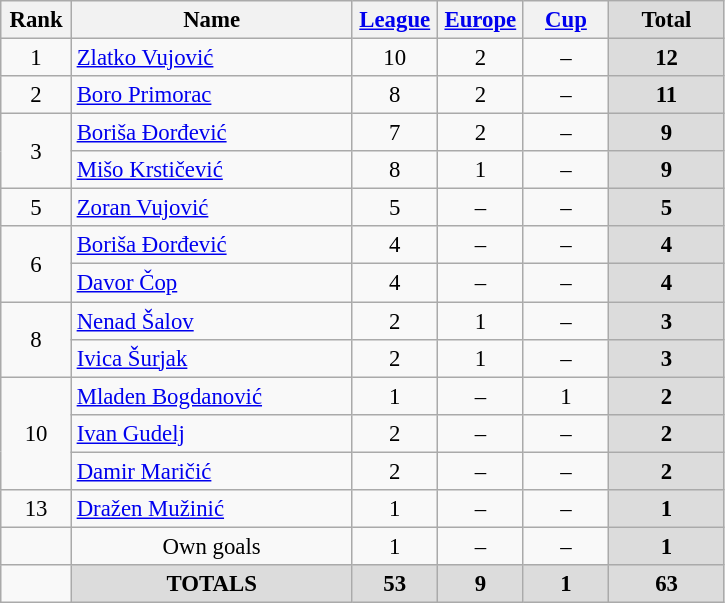<table class="wikitable" style="font-size: 95%; text-align: center;">
<tr>
<th width=40>Rank</th>
<th width=180>Name</th>
<th width=50><a href='#'>League</a></th>
<th width=50><a href='#'>Europe</a></th>
<th width=50><a href='#'>Cup</a></th>
<th width=70 style="background: #DCDCDC">Total</th>
</tr>
<tr>
<td rowspan=1>1</td>
<td style="text-align:left;"> <a href='#'>Zlatko Vujović</a></td>
<td>10</td>
<td>2</td>
<td>–</td>
<th style="background: #DCDCDC">12</th>
</tr>
<tr>
<td rowspan=1>2</td>
<td style="text-align:left;"> <a href='#'>Boro Primorac</a></td>
<td>8</td>
<td>2</td>
<td>–</td>
<th style="background: #DCDCDC">11</th>
</tr>
<tr>
<td rowspan=2>3</td>
<td style="text-align:left;"> <a href='#'>Boriša Đorđević</a></td>
<td>7</td>
<td>2</td>
<td>–</td>
<th style="background: #DCDCDC">9</th>
</tr>
<tr>
<td style="text-align:left;"> <a href='#'>Mišo Krstičević</a></td>
<td>8</td>
<td>1</td>
<td>–</td>
<th style="background: #DCDCDC">9</th>
</tr>
<tr>
<td rowspan=1>5</td>
<td style="text-align:left;"> <a href='#'>Zoran Vujović</a></td>
<td>5</td>
<td>–</td>
<td>–</td>
<th style="background: #DCDCDC">5</th>
</tr>
<tr>
<td rowspan=2>6</td>
<td style="text-align:left;"> <a href='#'>Boriša Đorđević</a></td>
<td>4</td>
<td>–</td>
<td>–</td>
<th style="background: #DCDCDC">4</th>
</tr>
<tr>
<td style="text-align:left;"> <a href='#'>Davor Čop</a></td>
<td>4</td>
<td>–</td>
<td>–</td>
<th style="background: #DCDCDC">4</th>
</tr>
<tr>
<td rowspan=2>8</td>
<td style="text-align:left;"> <a href='#'>Nenad Šalov</a></td>
<td>2</td>
<td>1</td>
<td>–</td>
<th style="background: #DCDCDC">3</th>
</tr>
<tr>
<td style="text-align:left;"> <a href='#'>Ivica Šurjak</a></td>
<td>2</td>
<td>1</td>
<td>–</td>
<th style="background: #DCDCDC">3</th>
</tr>
<tr>
<td rowspan=3>10</td>
<td style="text-align:left;"> <a href='#'>Mladen Bogdanović</a></td>
<td>1</td>
<td>–</td>
<td>1</td>
<th style="background: #DCDCDC">2</th>
</tr>
<tr>
<td style="text-align:left;"> <a href='#'>Ivan Gudelj</a></td>
<td>2</td>
<td>–</td>
<td>–</td>
<th style="background: #DCDCDC">2</th>
</tr>
<tr>
<td style="text-align:left;"> <a href='#'>Damir Maričić</a></td>
<td>2</td>
<td>–</td>
<td>–</td>
<th style="background: #DCDCDC">2</th>
</tr>
<tr>
<td rowspan=1>13</td>
<td style="text-align:left;"> <a href='#'>Dražen Mužinić</a></td>
<td>1</td>
<td>–</td>
<td>–</td>
<th style="background: #DCDCDC">1</th>
</tr>
<tr>
<td></td>
<td style="text-align:center;">Own goals</td>
<td>1</td>
<td>–</td>
<td>–</td>
<th style="background: #DCDCDC">1</th>
</tr>
<tr>
<td></td>
<th style="background: #DCDCDC">TOTALS</th>
<th style="background: #DCDCDC">53</th>
<th style="background: #DCDCDC">9</th>
<th style="background: #DCDCDC">1</th>
<th style="background: #DCDCDC">63</th>
</tr>
</table>
